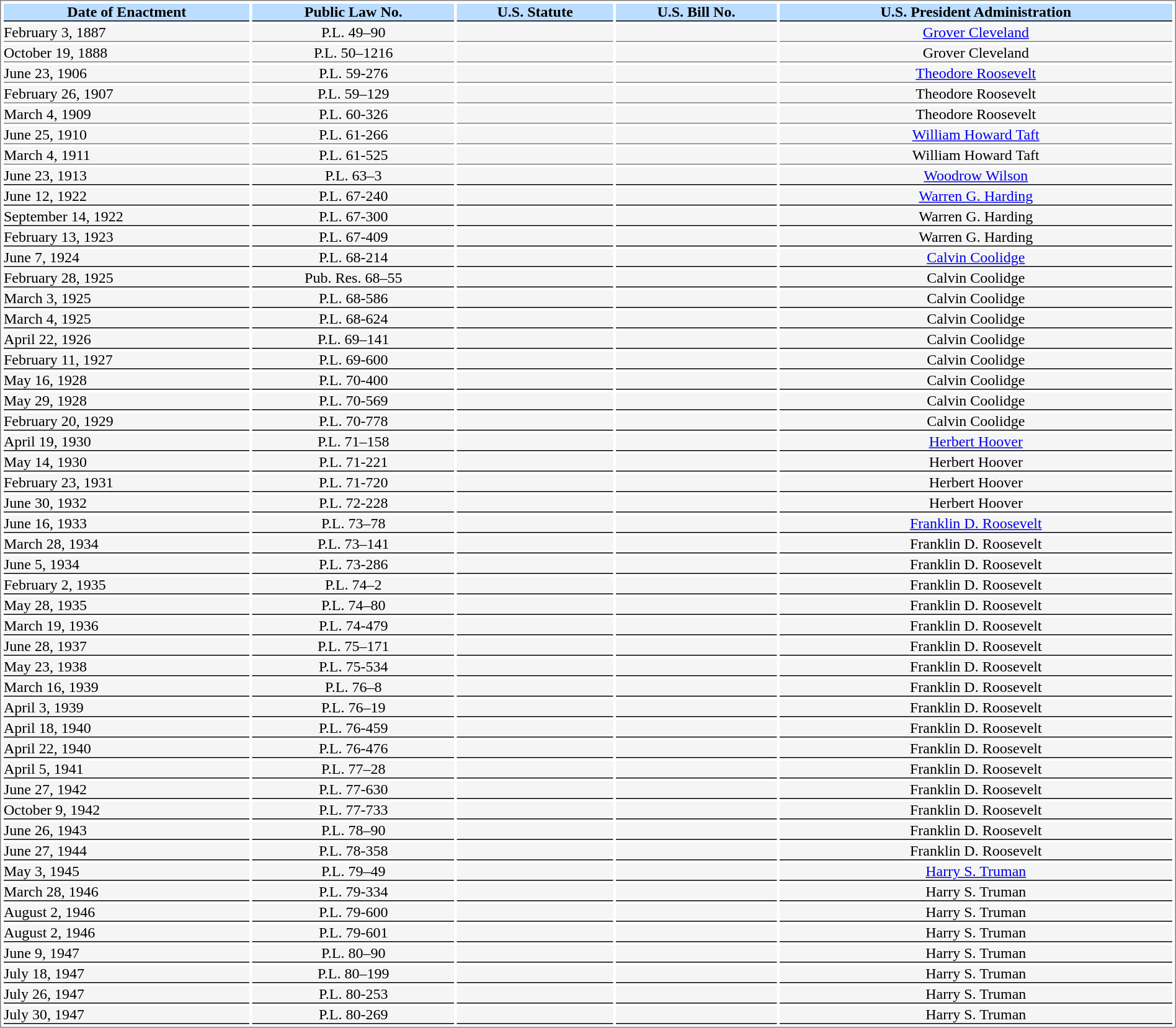<table style="border:1px solid gray; align:left; width:100%" cellspacing=3 cellpadding=0>
<tr style="font-weight:bold; text-align:center; background:#bbddff; color:black;">
<th style=" border-bottom:1.5px solid black">Date of Enactment</th>
<th style=" border-bottom:1.5px solid black">Public Law No.</th>
<th style=" border-bottom:1.5px solid black">U.S. Statute</th>
<th style=" border-bottom:1.5px solid black">U.S. Bill No.</th>
<th style=" border-bottom:1.5px solid black">U.S. President Administration</th>
</tr>
<tr>
<td style="border-bottom:1px solid gray; background:#F5F5F5;">February 3, 1887</td>
<td style="border-bottom:1px solid gray; background:#F5F5F5; text-align:center;">P.L. 49–90</td>
<td style="border-bottom:1px solid gray; background:#F5F5F5; text-align:center;"></td>
<td style="border-bottom:1px solid gray; background:#F5F5F5; text-align:center;"></td>
<td style="border-bottom:1px solid gray; background:#F5F5F5; text-align:center;"><a href='#'>Grover Cleveland</a></td>
</tr>
<tr>
<td style="border-bottom:1px solid gray; background:#F5F5F5;">October 19, 1888</td>
<td style="border-bottom:1px solid gray; background:#F5F5F5; text-align:center;">P.L. 50–1216</td>
<td style="border-bottom:1px solid gray; background:#F5F5F5; text-align:center;"></td>
<td style="border-bottom:1px solid gray; background:#F5F5F5; text-align:center;"></td>
<td style="border-bottom:1px solid gray; background:#F5F5F5; text-align:center;">Grover Cleveland</td>
</tr>
<tr>
<td style="border-bottom:1px solid gray; background:#F5F5F5;">June 23, 1906</td>
<td style="border-bottom:1px solid gray; background:#F5F5F5; text-align:center;">P.L. 59-276</td>
<td style="border-bottom:1px solid gray; background:#F5F5F5; text-align:center;"></td>
<td style="border-bottom:1px solid gray; background:#F5F5F5; text-align:center;"></td>
<td style="border-bottom:1px solid gray; background:#F5F5F5; text-align:center;"><a href='#'>Theodore Roosevelt</a></td>
</tr>
<tr>
<td style="border-bottom:1px solid gray; background:#F5F5F5;">February 26, 1907</td>
<td style="border-bottom:1px solid gray; background:#F5F5F5; text-align:center;">P.L. 59–129</td>
<td style="border-bottom:1px solid gray; background:#F5F5F5; text-align:center;"></td>
<td style="border-bottom:1px solid gray; background:#F5F5F5; text-align:center;"></td>
<td style="border-bottom:1px solid gray; background:#F5F5F5; text-align:center;">Theodore Roosevelt</td>
</tr>
<tr>
<td style="border-bottom:1px solid gray; background:#F5F5F5;">March 4, 1909</td>
<td style="border-bottom:1px solid gray; background:#F5F5F5; text-align:center;">P.L. 60-326</td>
<td style="border-bottom:1px solid gray; background:#F5F5F5; text-align:center;"></td>
<td style="border-bottom:1px solid gray; background:#F5F5F5; text-align:center;"></td>
<td style="border-bottom:1px solid gray; background:#F5F5F5; text-align:center;">Theodore Roosevelt</td>
</tr>
<tr>
<td style="border-bottom:1px solid gray; background:#F5F5F5;">June 25, 1910</td>
<td style="border-bottom:1px solid gray; background:#F5F5F5; text-align:center;">P.L. 61-266</td>
<td style="border-bottom:1px solid gray; background:#F5F5F5; text-align:center;"></td>
<td style="border-bottom:1px solid gray; background:#F5F5F5; text-align:center;"></td>
<td style="border-bottom:1px solid gray; background:#F5F5F5; text-align:center;"><a href='#'>William Howard Taft</a></td>
</tr>
<tr>
<td style="border-bottom:1px solid gray; background:#F5F5F5;">March 4, 1911</td>
<td style="border-bottom:1px solid gray; background:#F5F5F5; text-align:center;">P.L. 61-525</td>
<td style="border-bottom:1px solid gray; background:#F5F5F5; text-align:center;"></td>
<td style="border-bottom:1px solid gray; background:#F5F5F5; text-align:center;"></td>
<td style="border-bottom:1px solid gray; background:#F5F5F5; text-align:center;">William Howard Taft</td>
</tr>
<tr>
<td style="border-bottom:1.5px solid black; background:#F5F5F5;">June 23, 1913</td>
<td style="border-bottom:1.5px solid black; background:#F5F5F5; text-align:center;">P.L. 63–3</td>
<td style="border-bottom:1.5px solid black; background:#F5F5F5; text-align:center;"></td>
<td style="border-bottom:1.5px solid black; background:#F5F5F5; text-align:center;"></td>
<td style="border-bottom:1.5px solid black; background:#F5F5F5; text-align:center;"><a href='#'>Woodrow Wilson</a></td>
</tr>
<tr>
<td style="border-bottom:1.5px solid black; background:#F5F5F5;">June 12, 1922</td>
<td style="border-bottom:1.5px solid black; background:#F5F5F5; text-align:center;">P.L. 67-240</td>
<td style="border-bottom:1.5px solid black; background:#F5F5F5; text-align:center;"></td>
<td style="border-bottom:1.5px solid black; background:#F5F5F5; text-align:center;"></td>
<td style="border-bottom:1.5px solid black; background:#F5F5F5; text-align:center;"><a href='#'>Warren G. Harding</a></td>
</tr>
<tr>
<td style="border-bottom:1.5px solid black; background:#F5F5F5;">September 14, 1922</td>
<td style="border-bottom:1.5px solid black; background:#F5F5F5; text-align:center;">P.L. 67-300</td>
<td style="border-bottom:1.5px solid black; background:#F5F5F5; text-align:center;"></td>
<td style="border-bottom:1.5px solid black; background:#F5F5F5; text-align:center;"></td>
<td style="border-bottom:1.5px solid black; background:#F5F5F5; text-align:center;">Warren G. Harding</td>
</tr>
<tr>
<td style="border-bottom:1.5px solid black; background:#F5F5F5;">February 13, 1923</td>
<td style="border-bottom:1.5px solid black; background:#F5F5F5; text-align:center;">P.L. 67-409</td>
<td style="border-bottom:1.5px solid black; background:#F5F5F5; text-align:center;"></td>
<td style="border-bottom:1.5px solid black; background:#F5F5F5; text-align:center;"></td>
<td style="border-bottom:1.5px solid black; background:#F5F5F5; text-align:center;">Warren G. Harding</td>
</tr>
<tr>
<td style="border-bottom:1.5px solid black; background:#F5F5F5;">June 7, 1924</td>
<td style="border-bottom:1.5px solid black; background:#F5F5F5; text-align:center;">P.L. 68-214</td>
<td style="border-bottom:1.5px solid black; background:#F5F5F5; text-align:center;"></td>
<td style="border-bottom:1.5px solid black; background:#F5F5F5; text-align:center;"></td>
<td style="border-bottom:1.5px solid black; background:#F5F5F5; text-align:center;"><a href='#'>Calvin Coolidge</a></td>
</tr>
<tr>
<td style="border-bottom:1.5px solid black; background:#F5F5F5;">February 28, 1925</td>
<td style="border-bottom:1.5px solid black; background:#F5F5F5; text-align:center;">Pub. Res. 68–55</td>
<td style="border-bottom:1.5px solid black; background:#F5F5F5; text-align:center;"></td>
<td style="border-bottom:1.5px solid black; background:#F5F5F5; text-align:center;"></td>
<td style="border-bottom:1.5px solid black; background:#F5F5F5; text-align:center;">Calvin Coolidge</td>
</tr>
<tr>
<td style="border-bottom:1.5px solid black; background:#F5F5F5;">March 3, 1925</td>
<td style="border-bottom:1.5px solid black; background:#F5F5F5; text-align:center;">P.L. 68-586</td>
<td style="border-bottom:1.5px solid black; background:#F5F5F5; text-align:center;"></td>
<td style="border-bottom:1.5px solid black; background:#F5F5F5; text-align:center;"></td>
<td style="border-bottom:1.5px solid black; background:#F5F5F5; text-align:center;">Calvin Coolidge</td>
</tr>
<tr>
<td style="border-bottom:1.5px solid black; background:#F5F5F5;">March 4, 1925</td>
<td style="border-bottom:1.5px solid black; background:#F5F5F5; text-align:center;">P.L. 68-624</td>
<td style="border-bottom:1.5px solid black; background:#F5F5F5; text-align:center;"></td>
<td style="border-bottom:1.5px solid black; background:#F5F5F5; text-align:center;"></td>
<td style="border-bottom:1.5px solid black; background:#F5F5F5; text-align:center;">Calvin Coolidge</td>
</tr>
<tr>
<td style="border-bottom:1.5px solid black; background:#F5F5F5;">April 22, 1926</td>
<td style="border-bottom:1.5px solid black; background:#F5F5F5; text-align:center;">P.L. 69–141</td>
<td style="border-bottom:1.5px solid black; background:#F5F5F5; text-align:center;"></td>
<td style="border-bottom:1.5px solid black; background:#F5F5F5; text-align:center;"></td>
<td style="border-bottom:1.5px solid black; background:#F5F5F5; text-align:center;">Calvin Coolidge</td>
</tr>
<tr>
<td style="border-bottom:1.5px solid black; background:#F5F5F5;">February 11, 1927</td>
<td style="border-bottom:1.5px solid black; background:#F5F5F5; text-align:center;">P.L. 69-600</td>
<td style="border-bottom:1.5px solid black; background:#F5F5F5; text-align:center;"></td>
<td style="border-bottom:1.5px solid black; background:#F5F5F5; text-align:center;"></td>
<td style="border-bottom:1.5px solid black; background:#F5F5F5; text-align:center;">Calvin Coolidge</td>
</tr>
<tr>
<td style="border-bottom:1.5px solid black; background:#F5F5F5;">May 16, 1928</td>
<td style="border-bottom:1.5px solid black; background:#F5F5F5; text-align:center;">P.L. 70-400</td>
<td style="border-bottom:1.5px solid black; background:#F5F5F5; text-align:center;"></td>
<td style="border-bottom:1.5px solid black; background:#F5F5F5; text-align:center;"></td>
<td style="border-bottom:1.5px solid black; background:#F5F5F5; text-align:center;">Calvin Coolidge</td>
</tr>
<tr>
<td style="border-bottom:1.5px solid black; background:#F5F5F5;">May 29, 1928</td>
<td style="border-bottom:1.5px solid black; background:#F5F5F5; text-align:center;">P.L. 70-569</td>
<td style="border-bottom:1.5px solid black; background:#F5F5F5; text-align:center;"></td>
<td style="border-bottom:1.5px solid black; background:#F5F5F5; text-align:center;"></td>
<td style="border-bottom:1.5px solid black; background:#F5F5F5; text-align:center;">Calvin Coolidge</td>
</tr>
<tr>
<td style="border-bottom:1.5px solid black; background:#F5F5F5;">February 20, 1929</td>
<td style="border-bottom:1.5px solid black; background:#F5F5F5; text-align:center;">P.L. 70-778</td>
<td style="border-bottom:1.5px solid black; background:#F5F5F5; text-align:center;"></td>
<td style="border-bottom:1.5px solid black; background:#F5F5F5; text-align:center;"></td>
<td style="border-bottom:1.5px solid black; background:#F5F5F5; text-align:center;">Calvin Coolidge</td>
</tr>
<tr>
<td style="border-bottom:1.5px solid black; background:#F5F5F5;">April 19, 1930</td>
<td style="border-bottom:1.5px solid black; background:#F5F5F5; text-align:center;">P.L. 71–158</td>
<td style="border-bottom:1.5px solid black; background:#F5F5F5; text-align:center;"></td>
<td style="border-bottom:1.5px solid black; background:#F5F5F5; text-align:center;"></td>
<td style="border-bottom:1.5px solid black; background:#F5F5F5; text-align:center;"><a href='#'>Herbert Hoover</a></td>
</tr>
<tr>
<td style="border-bottom:1.5px solid black; background:#F5F5F5;">May 14, 1930</td>
<td style="border-bottom:1.5px solid black; background:#F5F5F5; text-align:center;">P.L. 71-221</td>
<td style="border-bottom:1.5px solid black; background:#F5F5F5; text-align:center;"></td>
<td style="border-bottom:1.5px solid black; background:#F5F5F5; text-align:center;"></td>
<td style="border-bottom:1.5px solid black; background:#F5F5F5; text-align:center;">Herbert Hoover</td>
</tr>
<tr>
<td style="border-bottom:1.5px solid black; background:#F5F5F5;">February 23, 1931</td>
<td style="border-bottom:1.5px solid black; background:#F5F5F5; text-align:center;">P.L. 71-720</td>
<td style="border-bottom:1.5px solid black; background:#F5F5F5; text-align:center;"></td>
<td style="border-bottom:1.5px solid black; background:#F5F5F5; text-align:center;"></td>
<td style="border-bottom:1.5px solid black; background:#F5F5F5; text-align:center;">Herbert Hoover</td>
</tr>
<tr>
<td style="border-bottom:1.5px solid black; background:#F5F5F5;">June 30, 1932</td>
<td style="border-bottom:1.5px solid black; background:#F5F5F5; text-align:center;">P.L. 72-228</td>
<td style="border-bottom:1.5px solid black; background:#F5F5F5; text-align:center;"></td>
<td style="border-bottom:1.5px solid black; background:#F5F5F5; text-align:center;"></td>
<td style="border-bottom:1.5px solid black; background:#F5F5F5; text-align:center;">Herbert Hoover</td>
</tr>
<tr>
<td style="border-bottom:1.5px solid black; background:#F5F5F5;">June 16, 1933</td>
<td style="border-bottom:1.5px solid black; background:#F5F5F5; text-align:center;">P.L. 73–78</td>
<td style="border-bottom:1.5px solid black; background:#F5F5F5; text-align:center;"></td>
<td style="border-bottom:1.5px solid black; background:#F5F5F5; text-align:center;"></td>
<td style="border-bottom:1.5px solid black; background:#F5F5F5; text-align:center;"><a href='#'>Franklin D. Roosevelt</a></td>
</tr>
<tr>
<td style="border-bottom:1.5px solid black; background:#F5F5F5;">March 28, 1934</td>
<td style="border-bottom:1.5px solid black; background:#F5F5F5; text-align:center;">P.L. 73–141</td>
<td style="border-bottom:1.5px solid black; background:#F5F5F5; text-align:center;"></td>
<td style="border-bottom:1.5px solid black; background:#F5F5F5; text-align:center;"></td>
<td style="border-bottom:1.5px solid black; background:#F5F5F5; text-align:center;">Franklin D. Roosevelt</td>
</tr>
<tr>
<td style="border-bottom:1.5px solid black; background:#F5F5F5;">June 5, 1934</td>
<td style="border-bottom:1.5px solid black; background:#F5F5F5; text-align:center;">P.L. 73-286</td>
<td style="border-bottom:1.5px solid black; background:#F5F5F5; text-align:center;"></td>
<td style="border-bottom:1.5px solid black; background:#F5F5F5; text-align:center;"></td>
<td style="border-bottom:1.5px solid black; background:#F5F5F5; text-align:center;">Franklin D. Roosevelt</td>
</tr>
<tr>
<td style="border-bottom:1.5px solid black; background:#F5F5F5;">February 2, 1935</td>
<td style="border-bottom:1.5px solid black; background:#F5F5F5; text-align:center;">P.L. 74–2</td>
<td style="border-bottom:1.5px solid black; background:#F5F5F5; text-align:center;"></td>
<td style="border-bottom:1.5px solid black; background:#F5F5F5; text-align:center;"></td>
<td style="border-bottom:1.5px solid black; background:#F5F5F5; text-align:center;">Franklin D. Roosevelt</td>
</tr>
<tr>
<td style="border-bottom:1.5px solid black; background:#F5F5F5;">May 28, 1935</td>
<td style="border-bottom:1.5px solid black; background:#F5F5F5; text-align:center;">P.L. 74–80</td>
<td style="border-bottom:1.5px solid black; background:#F5F5F5; text-align:center;"></td>
<td style="border-bottom:1.5px solid black; background:#F5F5F5; text-align:center;"></td>
<td style="border-bottom:1.5px solid black; background:#F5F5F5; text-align:center;">Franklin D. Roosevelt</td>
</tr>
<tr>
<td style="border-bottom:1.5px solid black; background:#F5F5F5;">March 19, 1936</td>
<td style="border-bottom:1.5px solid black; background:#F5F5F5; text-align:center;">P.L. 74-479</td>
<td style="border-bottom:1.5px solid black; background:#F5F5F5; text-align:center;"></td>
<td style="border-bottom:1.5px solid black; background:#F5F5F5; text-align:center;"></td>
<td style="border-bottom:1.5px solid black; background:#F5F5F5; text-align:center;">Franklin D. Roosevelt</td>
</tr>
<tr>
<td style="border-bottom:1.5px solid black; background:#F5F5F5;">June 28, 1937</td>
<td style="border-bottom:1.5px solid black; background:#F5F5F5; text-align:center;">P.L. 75–171</td>
<td style="border-bottom:1.5px solid black; background:#F5F5F5; text-align:center;"></td>
<td style="border-bottom:1.5px solid black; background:#F5F5F5; text-align:center;"></td>
<td style="border-bottom:1.5px solid black; background:#F5F5F5; text-align:center;">Franklin D. Roosevelt</td>
</tr>
<tr>
<td style="border-bottom:1.5px solid black; background:#F5F5F5;">May 23, 1938</td>
<td style="border-bottom:1.5px solid black; background:#F5F5F5; text-align:center;">P.L. 75-534</td>
<td style="border-bottom:1.5px solid black; background:#F5F5F5; text-align:center;"></td>
<td style="border-bottom:1.5px solid black; background:#F5F5F5; text-align:center;"></td>
<td style="border-bottom:1.5px solid black; background:#F5F5F5; text-align:center;">Franklin D. Roosevelt</td>
</tr>
<tr>
<td style="border-bottom:1.5px solid black; background:#F5F5F5;">March 16, 1939</td>
<td style="border-bottom:1.5px solid black; background:#F5F5F5; text-align:center;">P.L. 76–8</td>
<td style="border-bottom:1.5px solid black; background:#F5F5F5; text-align:center;"></td>
<td style="border-bottom:1.5px solid black; background:#F5F5F5; text-align:center;"></td>
<td style="border-bottom:1.5px solid black; background:#F5F5F5; text-align:center;">Franklin D. Roosevelt</td>
</tr>
<tr>
<td style="border-bottom:1.5px solid black; background:#F5F5F5;">April 3, 1939</td>
<td style="border-bottom:1.5px solid black; background:#F5F5F5; text-align:center;">P.L. 76–19</td>
<td style="border-bottom:1.5px solid black; background:#F5F5F5; text-align:center;"></td>
<td style="border-bottom:1.5px solid black; background:#F5F5F5; text-align:center;"></td>
<td style="border-bottom:1.5px solid black; background:#F5F5F5; text-align:center;">Franklin D. Roosevelt</td>
</tr>
<tr>
<td style="border-bottom:1.5px solid black; background:#F5F5F5;">April 18, 1940</td>
<td style="border-bottom:1.5px solid black; background:#F5F5F5; text-align:center;">P.L. 76-459</td>
<td style="border-bottom:1.5px solid black; background:#F5F5F5; text-align:center;"></td>
<td style="border-bottom:1.5px solid black; background:#F5F5F5; text-align:center;"></td>
<td style="border-bottom:1.5px solid black; background:#F5F5F5; text-align:center;">Franklin D. Roosevelt</td>
</tr>
<tr>
<td style="border-bottom:1.5px solid black; background:#F5F5F5;">April 22, 1940</td>
<td style="border-bottom:1.5px solid black; background:#F5F5F5; text-align:center;">P.L. 76-476</td>
<td style="border-bottom:1.5px solid black; background:#F5F5F5; text-align:center;"></td>
<td style="border-bottom:1.5px solid black; background:#F5F5F5; text-align:center;"></td>
<td style="border-bottom:1.5px solid black; background:#F5F5F5; text-align:center;">Franklin D. Roosevelt</td>
</tr>
<tr>
<td style="border-bottom:1.5px solid black; background:#F5F5F5;">April 5, 1941</td>
<td style="border-bottom:1.5px solid black; background:#F5F5F5; text-align:center;">P.L. 77–28</td>
<td style="border-bottom:1.5px solid black; background:#F5F5F5; text-align:center;"></td>
<td style="border-bottom:1.5px solid black; background:#F5F5F5; text-align:center;"></td>
<td style="border-bottom:1.5px solid black; background:#F5F5F5; text-align:center;">Franklin D. Roosevelt</td>
</tr>
<tr>
<td style="border-bottom:1.5px solid black; background:#F5F5F5;">June 27, 1942</td>
<td style="border-bottom:1.5px solid black; background:#F5F5F5; text-align:center;">P.L. 77-630</td>
<td style="border-bottom:1.5px solid black; background:#F5F5F5; text-align:center;"></td>
<td style="border-bottom:1.5px solid black; background:#F5F5F5; text-align:center;"></td>
<td style="border-bottom:1.5px solid black; background:#F5F5F5; text-align:center;">Franklin D. Roosevelt</td>
</tr>
<tr>
<td style="border-bottom:1.5px solid black; background:#F5F5F5;">October 9, 1942</td>
<td style="border-bottom:1.5px solid black; background:#F5F5F5; text-align:center;">P.L. 77-733</td>
<td style="border-bottom:1.5px solid black; background:#F5F5F5; text-align:center;"></td>
<td style="border-bottom:1.5px solid black; background:#F5F5F5; text-align:center;"></td>
<td style="border-bottom:1.5px solid black; background:#F5F5F5; text-align:center;">Franklin D. Roosevelt</td>
</tr>
<tr>
<td style="border-bottom:1.5px solid black; background:#F5F5F5;">June 26, 1943</td>
<td style="border-bottom:1.5px solid black; background:#F5F5F5; text-align:center;">P.L. 78–90</td>
<td style="border-bottom:1.5px solid black; background:#F5F5F5; text-align:center;"></td>
<td style="border-bottom:1.5px solid black; background:#F5F5F5; text-align:center;"></td>
<td style="border-bottom:1.5px solid black; background:#F5F5F5; text-align:center;">Franklin D. Roosevelt</td>
</tr>
<tr>
<td style="border-bottom:1.5px solid black; background:#F5F5F5;">June 27, 1944</td>
<td style="border-bottom:1.5px solid black; background:#F5F5F5; text-align:center;">P.L. 78-358</td>
<td style="border-bottom:1.5px solid black; background:#F5F5F5; text-align:center;"></td>
<td style="border-bottom:1.5px solid black; background:#F5F5F5; text-align:center;"></td>
<td style="border-bottom:1.5px solid black; background:#F5F5F5; text-align:center;">Franklin D. Roosevelt</td>
</tr>
<tr>
<td style="border-bottom:1.5px solid black; background:#F5F5F5;">May 3, 1945</td>
<td style="border-bottom:1.5px solid black; background:#F5F5F5; text-align:center;">P.L. 79–49</td>
<td style="border-bottom:1.5px solid black; background:#F5F5F5; text-align:center;"></td>
<td style="border-bottom:1.5px solid black; background:#F5F5F5; text-align:center;"></td>
<td style="border-bottom:1.5px solid black; background:#F5F5F5; text-align:center;"><a href='#'>Harry S. Truman</a></td>
</tr>
<tr>
<td style="border-bottom:1.5px solid black; background:#F5F5F5;">March 28, 1946</td>
<td style="border-bottom:1.5px solid black; background:#F5F5F5; text-align:center;">P.L. 79-334</td>
<td style="border-bottom:1.5px solid black; background:#F5F5F5; text-align:center;"></td>
<td style="border-bottom:1.5px solid black; background:#F5F5F5; text-align:center;"></td>
<td style="border-bottom:1.5px solid black; background:#F5F5F5; text-align:center;">Harry S. Truman</td>
</tr>
<tr>
<td style="border-bottom:1.5px solid black; background:#F5F5F5;">August 2, 1946</td>
<td style="border-bottom:1.5px solid black; background:#F5F5F5; text-align:center;">P.L. 79-600</td>
<td style="border-bottom:1.5px solid black; background:#F5F5F5; text-align:center;"></td>
<td style="border-bottom:1.5px solid black; background:#F5F5F5; text-align:center;"></td>
<td style="border-bottom:1.5px solid black; background:#F5F5F5; text-align:center;">Harry S. Truman</td>
</tr>
<tr>
<td style="border-bottom:1.5px solid black; background:#F5F5F5;">August 2, 1946</td>
<td style="border-bottom:1.5px solid black; background:#F5F5F5; text-align:center;">P.L. 79-601</td>
<td style="border-bottom:1.5px solid black; background:#F5F5F5; text-align:center;"></td>
<td style="border-bottom:1.5px solid black; background:#F5F5F5; text-align:center;"></td>
<td style="border-bottom:1.5px solid black; background:#F5F5F5; text-align:center;">Harry S. Truman</td>
</tr>
<tr>
<td style="border-bottom:1.5px solid black; background:#F5F5F5;">June 9, 1947</td>
<td style="border-bottom:1.5px solid black; background:#F5F5F5; text-align:center;">P.L. 80–90</td>
<td style="border-bottom:1.5px solid black; background:#F5F5F5; text-align:center;"></td>
<td style="border-bottom:1.5px solid black; background:#F5F5F5; text-align:center;"></td>
<td style="border-bottom:1.5px solid black; background:#F5F5F5; text-align:center;">Harry S. Truman</td>
</tr>
<tr>
<td style="border-bottom:1.5px solid black; background:#F5F5F5;">July 18, 1947</td>
<td style="border-bottom:1.5px solid black; background:#F5F5F5; text-align:center;">P.L. 80–199</td>
<td style="border-bottom:1.5px solid black; background:#F5F5F5; text-align:center;"></td>
<td style="border-bottom:1.5px solid black; background:#F5F5F5; text-align:center;"></td>
<td style="border-bottom:1.5px solid black; background:#F5F5F5; text-align:center;">Harry S. Truman</td>
</tr>
<tr>
<td style="border-bottom:1.5px solid black; background:#F5F5F5;">July 26, 1947</td>
<td style="border-bottom:1.5px solid black; background:#F5F5F5; text-align:center;">P.L. 80-253</td>
<td style="border-bottom:1.5px solid black; background:#F5F5F5; text-align:center;"></td>
<td style="border-bottom:1.5px solid black; background:#F5F5F5; text-align:center;"></td>
<td style="border-bottom:1.5px solid black; background:#F5F5F5; text-align:center;">Harry S. Truman</td>
</tr>
<tr>
<td style="border-bottom:1.5px solid black; background:#F5F5F5;">July 30, 1947</td>
<td style="border-bottom:1.5px solid black; background:#F5F5F5; text-align:center;">P.L. 80-269</td>
<td style="border-bottom:1.5px solid black; background:#F5F5F5; text-align:center;"></td>
<td style="border-bottom:1.5px solid black; background:#F5F5F5; text-align:center;"></td>
<td style="border-bottom:1.5px solid black; background:#F5F5F5; text-align:center;">Harry S. Truman</td>
</tr>
</table>
